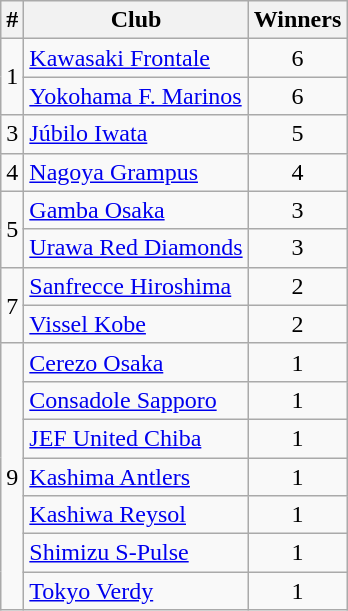<table class="wikitable">
<tr>
<th>#</th>
<th>Club</th>
<th>Winners</th>
</tr>
<tr>
<td rowspan=2>1</td>
<td><a href='#'>Kawasaki Frontale</a></td>
<td align="center">6</td>
</tr>
<tr>
<td><a href='#'>Yokohama F. Marinos</a></td>
<td align="center">6</td>
</tr>
<tr>
<td>3</td>
<td><a href='#'>Júbilo Iwata</a></td>
<td align="center">5</td>
</tr>
<tr>
<td>4</td>
<td><a href='#'>Nagoya Grampus</a></td>
<td align="center">4</td>
</tr>
<tr>
<td rowspan=2>5</td>
<td><a href='#'>Gamba Osaka</a></td>
<td align="center">3</td>
</tr>
<tr>
<td><a href='#'>Urawa Red Diamonds</a></td>
<td align="center">3</td>
</tr>
<tr>
<td rowspan=2>7</td>
<td><a href='#'>Sanfrecce Hiroshima</a></td>
<td align="center">2</td>
</tr>
<tr>
<td><a href='#'>Vissel Kobe</a></td>
<td align="center">2</td>
</tr>
<tr>
<td rowspan=8>9</td>
<td><a href='#'>Cerezo Osaka</a></td>
<td align="center">1</td>
</tr>
<tr>
<td><a href='#'>Consadole Sapporo</a></td>
<td align="center">1</td>
</tr>
<tr>
<td><a href='#'>JEF United Chiba</a></td>
<td align="center">1</td>
</tr>
<tr>
<td><a href='#'>Kashima Antlers</a></td>
<td align="center">1</td>
</tr>
<tr>
<td><a href='#'>Kashiwa Reysol</a></td>
<td align="center">1</td>
</tr>
<tr>
<td><a href='#'>Shimizu S-Pulse</a></td>
<td align="center">1</td>
</tr>
<tr>
<td><a href='#'>Tokyo Verdy</a></td>
<td align="center">1</td>
</tr>
</table>
